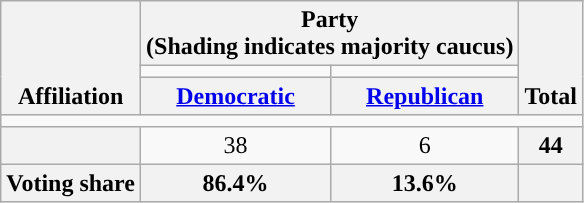<table class=wikitable style="text-align:center">
<tr style="vertical-align:bottom;">
<th rowspan=3>Affiliation</th>
<th colspan=2>Party <div>(Shading indicates majority caucus)</div></th>
<th rowspan=3>Total</th>
</tr>
<tr style="height:5px">
<td style="background-color:"></td>
<td style="background-color:"></td>
</tr>
<tr>
<th><a href='#'>Democratic</a></th>
<th><a href='#'>Republican</a></th>
</tr>
<tr>
<td colspan=5></td>
</tr>
<tr>
<th nowrap style="font-size:80%"></th>
<td>38</td>
<td>6</td>
<th>44</th>
</tr>
<tr>
<th>Voting share</th>
<th>86.4%</th>
<th>13.6% </th>
<th colspan=2></th>
</tr>
</table>
